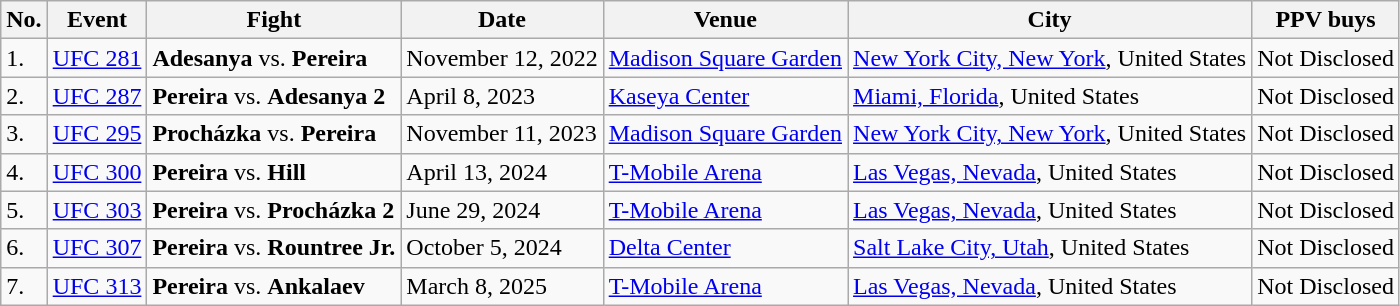<table class="wikitable">
<tr>
<th>No.</th>
<th>Event</th>
<th>Fight</th>
<th>Date</th>
<th>Venue</th>
<th>City</th>
<th>PPV buys</th>
</tr>
<tr>
<td>1.</td>
<td><a href='#'>UFC 281</a></td>
<td><strong>Adesanya</strong> vs. <strong>Pereira</strong></td>
<td>November 12, 2022</td>
<td><a href='#'>Madison Square Garden</a></td>
<td><a href='#'>New York City, New York</a>, United States</td>
<td>Not Disclosed</td>
</tr>
<tr>
<td>2.</td>
<td><a href='#'>UFC 287</a></td>
<td><strong>Pereira</strong> vs. <strong>Adesanya 2</strong></td>
<td>April 8, 2023</td>
<td><a href='#'>Kaseya Center</a></td>
<td><a href='#'>Miami, Florida</a>, United States</td>
<td>Not Disclosed</td>
</tr>
<tr>
<td>3.</td>
<td><a href='#'>UFC 295</a></td>
<td><strong>Procházka</strong> vs. <strong>Pereira</strong></td>
<td>November 11, 2023</td>
<td><a href='#'>Madison Square Garden</a></td>
<td><a href='#'>New York City, New York</a>, United States</td>
<td>Not Disclosed</td>
</tr>
<tr>
<td>4.</td>
<td><a href='#'>UFC 300</a></td>
<td><strong>Pereira</strong> vs. <strong>Hill</strong></td>
<td>April 13, 2024</td>
<td><a href='#'>T-Mobile Arena</a></td>
<td><a href='#'>Las Vegas, Nevada</a>, United States</td>
<td>Not Disclosed</td>
</tr>
<tr>
<td>5.</td>
<td><a href='#'>UFC 303</a></td>
<td><strong>Pereira</strong> vs. <strong>Procházka 2</strong></td>
<td>June 29, 2024</td>
<td><a href='#'>T-Mobile Arena</a></td>
<td><a href='#'>Las Vegas, Nevada</a>, United States</td>
<td>Not Disclosed</td>
</tr>
<tr>
<td>6.</td>
<td><a href='#'>UFC 307</a></td>
<td><strong>Pereira</strong> vs. <strong>Rountree Jr.</strong></td>
<td>October 5, 2024</td>
<td><a href='#'>Delta Center</a></td>
<td><a href='#'>Salt Lake City, Utah</a>, United States</td>
<td>Not Disclosed</td>
</tr>
<tr>
<td>7.</td>
<td><a href='#'>UFC 313</a></td>
<td><strong>Pereira</strong> vs. <strong>Ankalaev</strong></td>
<td>March 8, 2025</td>
<td><a href='#'>T-Mobile Arena</a></td>
<td><a href='#'>Las Vegas, Nevada</a>, United States</td>
<td>Not Disclosed</td>
</tr>
</table>
